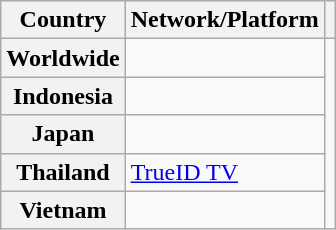<table class="wikitable plainrowheaders">
<tr>
<th scope="col">Country</th>
<th scope="col">Network/Platform</th>
<th scope="col"></th>
</tr>
<tr>
<th scope="row">Worldwide</th>
<td></td>
<td rowspan="5" style="text-align:center"></td>
</tr>
<tr>
<th scope="row">Indonesia</th>
<td></td>
</tr>
<tr>
<th scope="row">Japan</th>
<td></td>
</tr>
<tr>
<th scope="row">Thailand</th>
<td><a href='#'>TrueID TV</a></td>
</tr>
<tr>
<th scope="row">Vietnam</th>
<td></td>
</tr>
</table>
